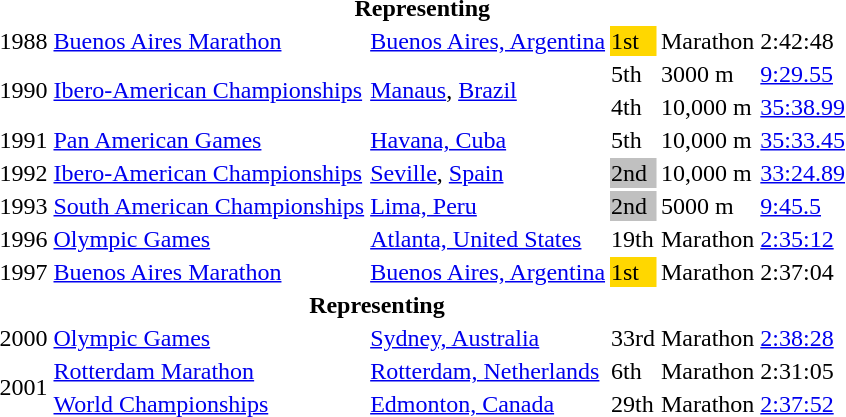<table>
<tr>
<th colspan="6">Representing </th>
</tr>
<tr>
<td>1988</td>
<td><a href='#'>Buenos Aires Marathon</a></td>
<td><a href='#'>Buenos Aires, Argentina</a></td>
<td bgcolor="gold">1st</td>
<td>Marathon</td>
<td>2:42:48</td>
</tr>
<tr>
<td rowspan=2>1990</td>
<td rowspan=2><a href='#'>Ibero-American Championships</a></td>
<td rowspan=2><a href='#'>Manaus</a>, <a href='#'>Brazil</a></td>
<td>5th</td>
<td>3000 m</td>
<td><a href='#'>9:29.55</a></td>
</tr>
<tr>
<td>4th</td>
<td>10,000 m</td>
<td><a href='#'>35:38.99</a></td>
</tr>
<tr>
<td>1991</td>
<td><a href='#'>Pan American Games</a></td>
<td><a href='#'>Havana, Cuba</a></td>
<td>5th</td>
<td>10,000 m</td>
<td><a href='#'>35:33.45</a></td>
</tr>
<tr>
<td>1992</td>
<td><a href='#'>Ibero-American Championships</a></td>
<td><a href='#'>Seville</a>, <a href='#'>Spain</a></td>
<td bgcolor=silver>2nd</td>
<td>10,000 m</td>
<td><a href='#'>33:24.89</a></td>
</tr>
<tr>
<td>1993</td>
<td><a href='#'>South American Championships</a></td>
<td><a href='#'>Lima, Peru</a></td>
<td bgcolor=silver>2nd</td>
<td>5000 m</td>
<td><a href='#'>9:45.5</a></td>
</tr>
<tr>
<td>1996</td>
<td><a href='#'>Olympic Games</a></td>
<td><a href='#'>Atlanta, United States</a></td>
<td>19th</td>
<td>Marathon</td>
<td><a href='#'>2:35:12</a></td>
</tr>
<tr>
<td>1997</td>
<td><a href='#'>Buenos Aires Marathon</a></td>
<td><a href='#'>Buenos Aires, Argentina</a></td>
<td bgcolor="gold">1st</td>
<td>Marathon</td>
<td>2:37:04</td>
</tr>
<tr>
<th colspan="5">Representing </th>
</tr>
<tr>
<td>2000</td>
<td><a href='#'>Olympic Games</a></td>
<td><a href='#'>Sydney, Australia</a></td>
<td>33rd</td>
<td>Marathon</td>
<td><a href='#'>2:38:28</a></td>
</tr>
<tr>
<td rowspan=2>2001</td>
<td><a href='#'>Rotterdam Marathon</a></td>
<td><a href='#'>Rotterdam, Netherlands</a></td>
<td>6th</td>
<td>Marathon</td>
<td>2:31:05</td>
</tr>
<tr>
<td><a href='#'>World Championships</a></td>
<td><a href='#'>Edmonton, Canada</a></td>
<td>29th</td>
<td>Marathon</td>
<td><a href='#'>2:37:52</a></td>
</tr>
</table>
